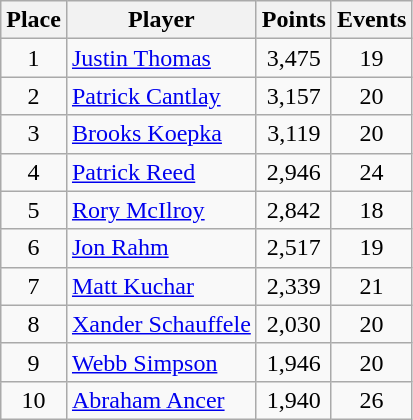<table class="wikitable">
<tr>
<th>Place</th>
<th>Player</th>
<th>Points</th>
<th>Events</th>
</tr>
<tr>
<td align=center>1</td>
<td> <a href='#'>Justin Thomas</a></td>
<td align=center>3,475</td>
<td align=center>19</td>
</tr>
<tr>
<td align=center>2</td>
<td> <a href='#'>Patrick Cantlay</a></td>
<td align=center>3,157</td>
<td align=center>20</td>
</tr>
<tr>
<td align=center>3</td>
<td> <a href='#'>Brooks Koepka</a></td>
<td align=center>3,119</td>
<td align=center>20</td>
</tr>
<tr>
<td align=center>4</td>
<td> <a href='#'>Patrick Reed</a></td>
<td align=center>2,946</td>
<td align=center>24</td>
</tr>
<tr>
<td align=center>5</td>
<td> <a href='#'>Rory McIlroy</a></td>
<td align=center>2,842</td>
<td align=center>18</td>
</tr>
<tr>
<td align=center>6</td>
<td> <a href='#'>Jon Rahm</a></td>
<td align=center>2,517</td>
<td align=center>19</td>
</tr>
<tr>
<td align=center>7</td>
<td> <a href='#'>Matt Kuchar</a></td>
<td align=center>2,339</td>
<td align=center>21</td>
</tr>
<tr>
<td align=center>8</td>
<td> <a href='#'>Xander Schauffele</a></td>
<td align=center>2,030</td>
<td align=center>20</td>
</tr>
<tr>
<td align=center>9</td>
<td> <a href='#'>Webb Simpson</a></td>
<td align=center>1,946</td>
<td align=center>20</td>
</tr>
<tr>
<td align=center>10</td>
<td> <a href='#'>Abraham Ancer</a></td>
<td align=center>1,940</td>
<td align=center>26</td>
</tr>
</table>
